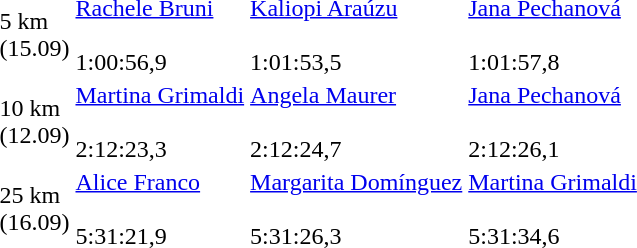<table>
<tr>
<td>5 km  <br> (15.09)</td>
<td><a href='#'>Rachele Bruni</a> <br><br> 1:00:56,9</td>
<td><a href='#'>Kaliopi Araúzu</a> <br><br>1:01:53,5</td>
<td><a href='#'>Jana Pechanová</a> <br><br> 1:01:57,8</td>
</tr>
<tr>
<td>10 km  <br> (12.09)</td>
<td><a href='#'>Martina Grimaldi</a> <br><br> 2:12:23,3</td>
<td><a href='#'>Angela Maurer</a> <br><br> 2:12:24,7</td>
<td><a href='#'>Jana Pechanová</a> <br><br> 2:12:26,1</td>
</tr>
<tr>
<td>25 km  <br> (16.09)</td>
<td><a href='#'>Alice Franco</a> <br><br> 5:31:21,9</td>
<td><a href='#'>Margarita Domínguez</a> <br><br> 5:31:26,3</td>
<td><a href='#'>Martina Grimaldi</a> <br><br> 5:31:34,6</td>
</tr>
</table>
